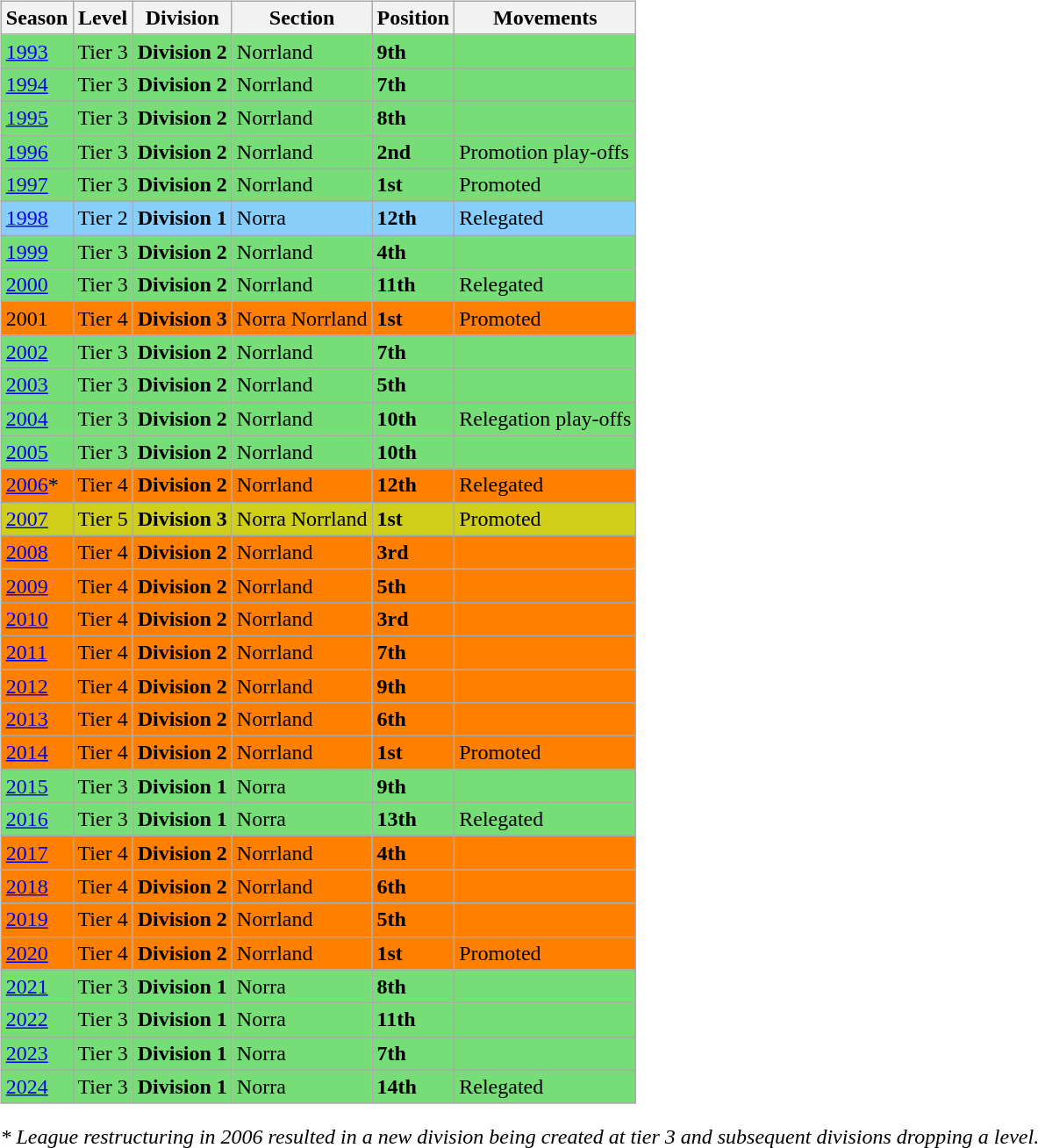<table>
<tr>
<td valign="top" width=0%><br><table class="wikitable">
<tr style="background:#f0f6fa;">
<th>Season</th>
<th>Level</th>
<th>Division</th>
<th>Section</th>
<th>Position</th>
<th>Movements</th>
</tr>
<tr>
<td style="background:#77DD77;"><a href='#'>1993</a></td>
<td style="background:#77DD77;">Tier 3</td>
<td style="background:#77DD77;"><strong>Division 2</strong></td>
<td style="background:#77DD77;">Norrland</td>
<td style="background:#77DD77;"><strong>9th</strong></td>
<td style="background:#77DD77;"></td>
</tr>
<tr>
<td style="background:#77DD77;"><a href='#'>1994</a></td>
<td style="background:#77DD77;">Tier 3</td>
<td style="background:#77DD77;"><strong>Division 2</strong></td>
<td style="background:#77DD77;">Norrland</td>
<td style="background:#77DD77;"><strong>7th</strong></td>
<td style="background:#77DD77;"></td>
</tr>
<tr>
<td style="background:#77DD77;"><a href='#'>1995</a></td>
<td style="background:#77DD77;">Tier 3</td>
<td style="background:#77DD77;"><strong>Division 2</strong></td>
<td style="background:#77DD77;">Norrland</td>
<td style="background:#77DD77;"><strong>8th</strong></td>
<td style="background:#77DD77;"></td>
</tr>
<tr>
<td style="background:#77DD77;"><a href='#'>1996</a></td>
<td style="background:#77DD77;">Tier 3</td>
<td style="background:#77DD77;"><strong>Division 2</strong></td>
<td style="background:#77DD77;">Norrland</td>
<td style="background:#77DD77;"><strong>2nd</strong></td>
<td style="background:#77DD77;">Promotion play-offs</td>
</tr>
<tr>
<td style="background:#77DD77;"><a href='#'>1997</a></td>
<td style="background:#77DD77;">Tier 3</td>
<td style="background:#77DD77;"><strong>Division 2</strong></td>
<td style="background:#77DD77;">Norrland</td>
<td style="background:#77DD77;"><strong>1st</strong></td>
<td style="background:#77DD77;">Promoted</td>
</tr>
<tr>
<td style="background:#87CEFA;"><a href='#'>1998</a></td>
<td style="background:#87CEFA;">Tier 2</td>
<td style="background:#87CEFA;"><strong>Division 1</strong></td>
<td style="background:#87CEFA;">Norra</td>
<td style="background:#87CEFA;"><strong>12th</strong></td>
<td style="background:#87CEFA;">Relegated</td>
</tr>
<tr>
<td style="background:#77DD77;"><a href='#'>1999</a></td>
<td style="background:#77DD77;">Tier 3</td>
<td style="background:#77DD77;"><strong>Division 2</strong></td>
<td style="background:#77DD77;">Norrland</td>
<td style="background:#77DD77;"><strong>4th</strong></td>
<td style="background:#77DD77;"></td>
</tr>
<tr>
<td style="background:#77DD77;"><a href='#'>2000</a></td>
<td style="background:#77DD77;">Tier 3</td>
<td style="background:#77DD77;"><strong>Division 2</strong></td>
<td style="background:#77DD77;">Norrland</td>
<td style="background:#77DD77;"><strong>11th</strong></td>
<td style="background:#77DD77;">Relegated</td>
</tr>
<tr>
<td style="background:#FF7F00;">2001</td>
<td style="background:#FF7F00;">Tier 4</td>
<td style="background:#FF7F00;"><strong>Division 3</strong></td>
<td style="background:#FF7F00;">Norra Norrland</td>
<td style="background:#FF7F00;"><strong>1st</strong></td>
<td style="background:#FF7F00;">Promoted</td>
</tr>
<tr>
<td style="background:#77DD77;"><a href='#'>2002</a></td>
<td style="background:#77DD77;">Tier 3</td>
<td style="background:#77DD77;"><strong>Division 2</strong></td>
<td style="background:#77DD77;">Norrland</td>
<td style="background:#77DD77;"><strong>7th</strong></td>
<td style="background:#77DD77;"></td>
</tr>
<tr>
<td style="background:#77DD77;"><a href='#'>2003</a></td>
<td style="background:#77DD77;">Tier 3</td>
<td style="background:#77DD77;"><strong>Division 2</strong></td>
<td style="background:#77DD77;">Norrland</td>
<td style="background:#77DD77;"><strong>5th</strong></td>
<td style="background:#77DD77;"></td>
</tr>
<tr>
<td style="background:#77DD77;"><a href='#'>2004</a></td>
<td style="background:#77DD77;">Tier 3</td>
<td style="background:#77DD77;"><strong>Division 2</strong></td>
<td style="background:#77DD77;">Norrland</td>
<td style="background:#77DD77;"><strong>10th</strong></td>
<td style="background:#77DD77;">Relegation play-offs</td>
</tr>
<tr>
<td style="background:#77DD77;"><a href='#'>2005</a></td>
<td style="background:#77DD77;">Tier 3</td>
<td style="background:#77DD77;"><strong>Division 2</strong></td>
<td style="background:#77DD77;">Norrland</td>
<td style="background:#77DD77;"><strong>10th</strong></td>
<td style="background:#77DD77;"></td>
</tr>
<tr>
<td style="background:#FF7F00;"><a href='#'>2006</a>*</td>
<td style="background:#FF7F00;">Tier 4</td>
<td style="background:#FF7F00;"><strong>Division 2</strong></td>
<td style="background:#FF7F00;">Norrland</td>
<td style="background:#FF7F00;"><strong>12th</strong></td>
<td style="background:#FF7F00;">Relegated</td>
</tr>
<tr>
<td style="background:#CECE1B;"><a href='#'>2007</a></td>
<td style="background:#CECE1B;">Tier 5</td>
<td style="background:#CECE1B;"><strong>Division 3</strong></td>
<td style="background:#CECE1B;">Norra Norrland</td>
<td style="background:#CECE1B;"><strong>1st</strong></td>
<td style="background:#CECE1B;">Promoted</td>
</tr>
<tr>
<td style="background:#FF7F00;"><a href='#'>2008</a></td>
<td style="background:#FF7F00;">Tier 4</td>
<td style="background:#FF7F00;"><strong>Division 2</strong></td>
<td style="background:#FF7F00;">Norrland</td>
<td style="background:#FF7F00;"><strong>3rd</strong></td>
<td style="background:#FF7F00;"></td>
</tr>
<tr>
<td style="background:#FF7F00;"><a href='#'>2009</a></td>
<td style="background:#FF7F00;">Tier 4</td>
<td style="background:#FF7F00;"><strong>Division 2</strong></td>
<td style="background:#FF7F00;">Norrland</td>
<td style="background:#FF7F00;"><strong>5th</strong></td>
<td style="background:#FF7F00;"></td>
</tr>
<tr>
<td style="background:#FF7F00;"><a href='#'>2010</a></td>
<td style="background:#FF7F00;">Tier 4</td>
<td style="background:#FF7F00;"><strong>Division 2</strong></td>
<td style="background:#FF7F00;">Norrland</td>
<td style="background:#FF7F00;"><strong>3rd</strong></td>
<td style="background:#FF7F00;"></td>
</tr>
<tr>
<td style="background:#FF7F00;"><a href='#'>2011</a></td>
<td style="background:#FF7F00;">Tier 4</td>
<td style="background:#FF7F00;"><strong>Division 2</strong></td>
<td style="background:#FF7F00;">Norrland</td>
<td style="background:#FF7F00;"><strong>7th</strong></td>
<td style="background:#FF7F00;"></td>
</tr>
<tr>
<td style="background:#FF7F00;"><a href='#'>2012</a></td>
<td style="background:#FF7F00;">Tier 4</td>
<td style="background:#FF7F00;"><strong>Division 2</strong></td>
<td style="background:#FF7F00;">Norrland</td>
<td style="background:#FF7F00;"><strong>9th</strong></td>
<td style="background:#FF7F00;"></td>
</tr>
<tr>
<td style="background:#FF7F00;"><a href='#'>2013</a></td>
<td style="background:#FF7F00;">Tier 4</td>
<td style="background:#FF7F00;"><strong>Division 2</strong></td>
<td style="background:#FF7F00;">Norrland</td>
<td style="background:#FF7F00;"><strong>6th</strong></td>
<td style="background:#FF7F00;"></td>
</tr>
<tr>
<td style="background:#FF7F00;"><a href='#'>2014</a></td>
<td style="background:#FF7F00;">Tier 4</td>
<td style="background:#FF7F00;"><strong>Division 2</strong></td>
<td style="background:#FF7F00;">Norrland</td>
<td style="background:#FF7F00;"><strong>1st</strong></td>
<td style="background:#FF7F00;">Promoted</td>
</tr>
<tr>
<td style="background:#77DD77;"><a href='#'>2015</a></td>
<td style="background:#77DD77;">Tier 3</td>
<td style="background:#77DD77;"><strong>Division 1</strong></td>
<td style="background:#77DD77;">Norra</td>
<td style="background:#77DD77;"><strong>9th</strong></td>
<td style="background:#77DD77;"></td>
</tr>
<tr>
<td style="background:#77DD77;"><a href='#'>2016</a></td>
<td style="background:#77DD77;">Tier 3</td>
<td style="background:#77DD77;"><strong>Division 1</strong></td>
<td style="background:#77DD77;">Norra</td>
<td style="background:#77DD77;"><strong>13th</strong></td>
<td style="background:#77DD77;">Relegated</td>
</tr>
<tr>
<td style="background:#FF7F00;"><a href='#'>2017</a></td>
<td style="background:#FF7F00;">Tier 4</td>
<td style="background:#FF7F00;"><strong>Division 2</strong></td>
<td style="background:#FF7F00;">Norrland</td>
<td style="background:#FF7F00;"><strong>4th</strong></td>
<td style="background:#FF7F00;"></td>
</tr>
<tr>
<td style="background:#FF7F00;"><a href='#'>2018</a></td>
<td style="background:#FF7F00;">Tier 4</td>
<td style="background:#FF7F00;"><strong>Division 2</strong></td>
<td style="background:#FF7F00;">Norrland</td>
<td style="background:#FF7F00;"><strong>6th</strong></td>
<td style="background:#FF7F00;"></td>
</tr>
<tr>
<td style="background:#FF7F00;"><a href='#'>2019</a></td>
<td style="background:#FF7F00;">Tier 4</td>
<td style="background:#FF7F00;"><strong>Division 2</strong></td>
<td style="background:#FF7F00;">Norrland</td>
<td style="background:#FF7F00;"><strong>5th</strong></td>
<td style="background:#FF7F00;"></td>
</tr>
<tr>
<td style="background:#FF7F00;"><a href='#'>2020</a></td>
<td style="background:#FF7F00;">Tier 4</td>
<td style="background:#FF7F00;"><strong>Division 2</strong></td>
<td style="background:#FF7F00;">Norrland</td>
<td style="background:#FF7F00;"><strong>1st</strong></td>
<td style="background:#FF7F00;">Promoted</td>
</tr>
<tr>
<td style="background:#77DD77;"><a href='#'>2021</a></td>
<td style="background:#77DD77;">Tier 3</td>
<td style="background:#77DD77;"><strong>Division 1</strong></td>
<td style="background:#77DD77;">Norra</td>
<td style="background:#77DD77;"><strong>8th</strong></td>
<td style="background:#77DD77;"></td>
</tr>
<tr>
<td style="background:#77DD77;"><a href='#'>2022</a></td>
<td style="background:#77DD77;">Tier 3</td>
<td style="background:#77DD77;"><strong>Division 1</strong></td>
<td style="background:#77DD77;">Norra</td>
<td style="background:#77DD77;"><strong>11th</strong></td>
<td style="background:#77DD77;"></td>
</tr>
<tr>
<td style="background:#77DD77;"><a href='#'>2023</a></td>
<td style="background:#77DD77;">Tier 3</td>
<td style="background:#77DD77;"><strong>Division 1</strong></td>
<td style="background:#77DD77;">Norra</td>
<td style="background:#77DD77;"><strong>7th</strong></td>
<td style="background:#77DD77;"></td>
</tr>
<tr>
<td style="background:#77DD77;"><a href='#'>2024</a></td>
<td style="background:#77DD77;">Tier 3</td>
<td style="background:#77DD77;"><strong>Division 1</strong></td>
<td style="background:#77DD77;">Norra</td>
<td style="background:#77DD77;"><strong>14th</strong></td>
<td style="background:#77DD77;">Relegated</td>
</tr>
</table>
<em>* League restructuring in 2006 resulted in a new division being created at tier 3 and subsequent divisions dropping a level.</em></td>
</tr>
</table>
